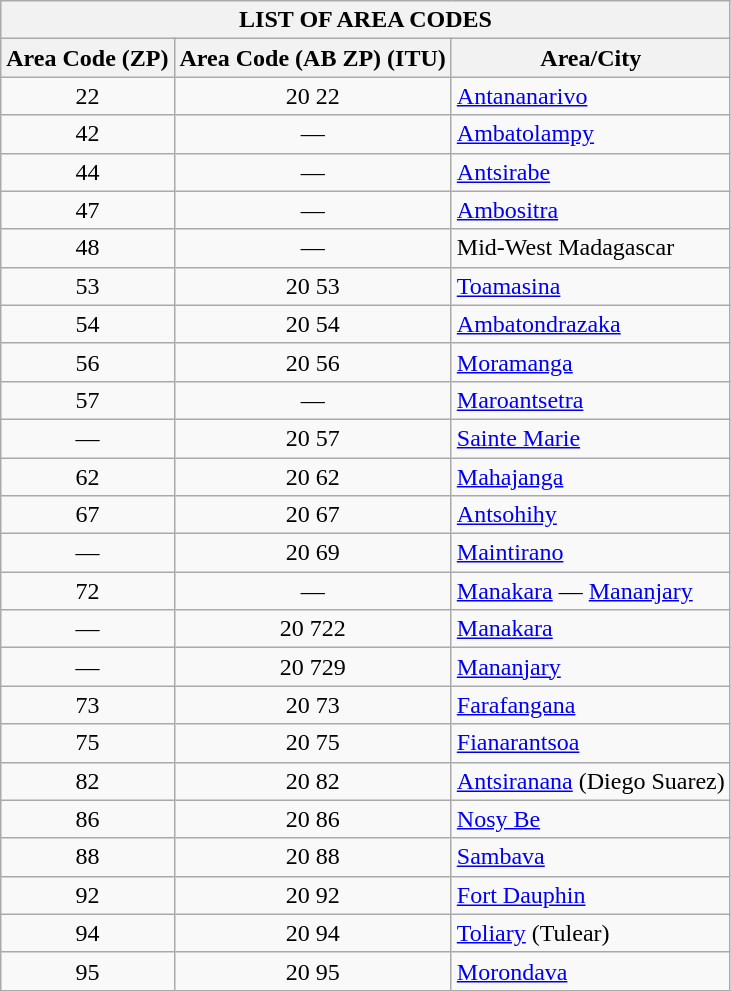<table class="wikitable" border="1" style="text-align:center">
<tr>
<th colspan="3">LIST OF AREA CODES</th>
</tr>
<tr>
<th>Area Code (ZP)</th>
<th>Area Code (AB ZP) (ITU)</th>
<th>Area/City</th>
</tr>
<tr>
<td>22</td>
<td>20 22</td>
<td style="text-align:left"><a href='#'>Antananarivo</a></td>
</tr>
<tr>
<td>42</td>
<td>—</td>
<td style="text-align:left"><a href='#'>Ambatolampy</a></td>
</tr>
<tr>
<td>44</td>
<td>—</td>
<td style="text-align:left"><a href='#'>Antsirabe</a></td>
</tr>
<tr>
<td>47</td>
<td>—</td>
<td style="text-align:left"><a href='#'>Ambositra</a></td>
</tr>
<tr>
<td>48</td>
<td>—</td>
<td style="text-align:left">Mid-West Madagascar</td>
</tr>
<tr>
<td>53</td>
<td>20 53</td>
<td style="text-align:left"><a href='#'>Toamasina</a></td>
</tr>
<tr>
<td>54</td>
<td>20 54</td>
<td style="text-align:left"><a href='#'>Ambatondrazaka</a></td>
</tr>
<tr>
<td>56</td>
<td>20 56</td>
<td style="text-align:left"><a href='#'>Moramanga</a></td>
</tr>
<tr>
<td>57</td>
<td>—</td>
<td style="text-align:left"><a href='#'>Maroantsetra</a></td>
</tr>
<tr>
<td>—</td>
<td>20 57</td>
<td style="text-align:left"><a href='#'>Sainte Marie</a></td>
</tr>
<tr>
<td>62</td>
<td>20 62</td>
<td style="text-align:left"><a href='#'>Mahajanga</a></td>
</tr>
<tr>
<td>67</td>
<td>20 67</td>
<td style="text-align:left"><a href='#'>Antsohihy</a></td>
</tr>
<tr>
<td>—</td>
<td>20 69</td>
<td style="text-align:left"><a href='#'>Maintirano</a></td>
</tr>
<tr>
<td>72</td>
<td>—</td>
<td style="text-align:left"><a href='#'>Manakara</a> — <a href='#'>Mananjary</a></td>
</tr>
<tr>
<td>—</td>
<td>20 722</td>
<td style="text-align:left"><a href='#'>Manakara</a></td>
</tr>
<tr>
<td>—</td>
<td>20 729</td>
<td style="text-align:left"><a href='#'>Mananjary</a></td>
</tr>
<tr>
<td>73</td>
<td>20 73</td>
<td style="text-align:left"><a href='#'>Farafangana</a></td>
</tr>
<tr>
<td>75</td>
<td>20 75</td>
<td style="text-align:left"><a href='#'>Fianarantsoa</a></td>
</tr>
<tr>
<td>82</td>
<td>20 82</td>
<td style="text-align:left"><a href='#'>Antsiranana</a> (Diego Suarez)</td>
</tr>
<tr>
<td>86</td>
<td>20 86</td>
<td style="text-align:left"><a href='#'>Nosy Be</a></td>
</tr>
<tr>
<td>88</td>
<td>20 88</td>
<td style="text-align:left"><a href='#'>Sambava</a></td>
</tr>
<tr>
<td>92</td>
<td>20 92</td>
<td style="text-align:left"><a href='#'>Fort Dauphin</a></td>
</tr>
<tr>
<td>94</td>
<td>20 94</td>
<td style="text-align:left"><a href='#'>Toliary</a> (Tulear)</td>
</tr>
<tr>
<td>95</td>
<td>20 95</td>
<td style="text-align:left"><a href='#'>Morondava</a></td>
</tr>
</table>
